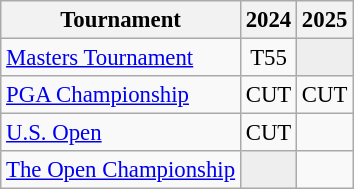<table class="wikitable" style="font-size:95%;text-align:center;">
<tr>
<th>Tournament</th>
<th>2024</th>
<th>2025</th>
</tr>
<tr>
<td align=left><a href='#'>Masters Tournament</a></td>
<td>T55</td>
<td style="background:#eeeeee;"></td>
</tr>
<tr>
<td align=left><a href='#'>PGA Championship</a></td>
<td>CUT</td>
<td>CUT</td>
</tr>
<tr>
<td align=left><a href='#'>U.S. Open</a></td>
<td>CUT</td>
<td></td>
</tr>
<tr>
<td align=left><a href='#'>The Open Championship</a></td>
<td style="background:#eeeeee;"></td>
<td></td>
</tr>
</table>
